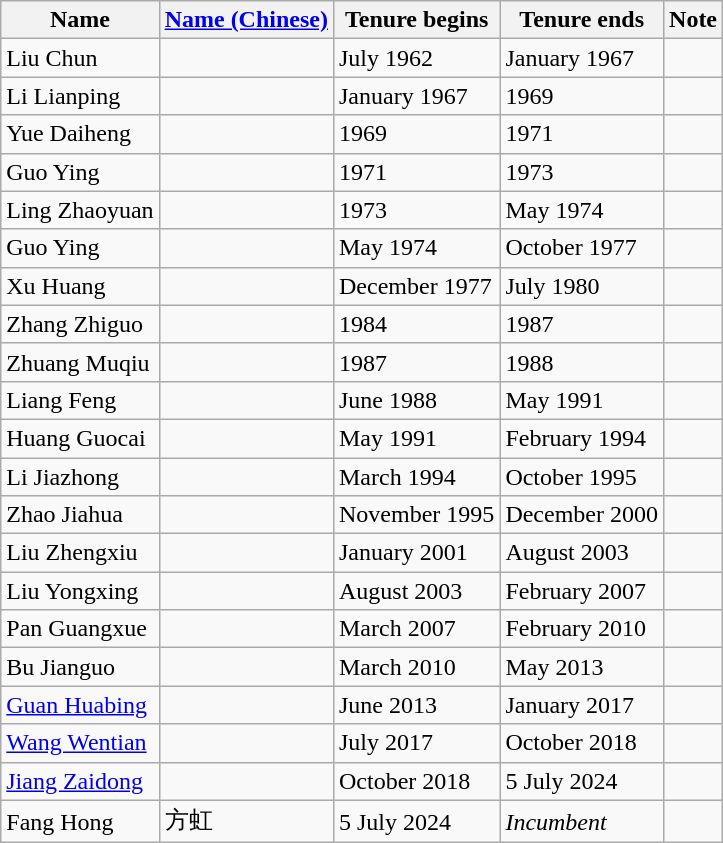<table class="wikitable">
<tr>
<th>Name</th>
<th><a href='#'>Name (Chinese)</a></th>
<th>Tenure begins</th>
<th>Tenure ends</th>
<th>Note</th>
</tr>
<tr>
<td>Liu Chun</td>
<td></td>
<td>July 1962</td>
<td>January 1967</td>
<td></td>
</tr>
<tr>
<td>Li Lianping</td>
<td></td>
<td>January 1967</td>
<td>1969</td>
<td></td>
</tr>
<tr>
<td>Yue Daiheng</td>
<td></td>
<td>1969</td>
<td>1971</td>
<td></td>
</tr>
<tr>
<td>Guo Ying</td>
<td></td>
<td>1971</td>
<td>1973</td>
<td></td>
</tr>
<tr>
<td>Ling Zhaoyuan</td>
<td></td>
<td>1973</td>
<td>May 1974</td>
<td></td>
</tr>
<tr>
<td>Guo Ying</td>
<td></td>
<td>May 1974</td>
<td>October 1977</td>
<td></td>
</tr>
<tr>
<td>Xu Huang</td>
<td></td>
<td>December 1977</td>
<td>July 1980</td>
<td></td>
</tr>
<tr>
<td>Zhang Zhiguo</td>
<td></td>
<td>1984</td>
<td>1987</td>
<td></td>
</tr>
<tr>
<td>Zhuang Muqiu</td>
<td></td>
<td>1987</td>
<td>1988</td>
<td></td>
</tr>
<tr>
<td>Liang Feng</td>
<td></td>
<td>June 1988</td>
<td>May 1991</td>
<td></td>
</tr>
<tr>
<td>Huang Guocai</td>
<td></td>
<td>May 1991</td>
<td>February 1994</td>
<td></td>
</tr>
<tr>
<td>Li Jiazhong</td>
<td></td>
<td>March 1994</td>
<td>October 1995</td>
<td></td>
</tr>
<tr>
<td>Zhao Jiahua</td>
<td></td>
<td>November 1995</td>
<td>December 2000</td>
<td></td>
</tr>
<tr>
<td>Liu Zhengxiu</td>
<td></td>
<td>January 2001</td>
<td>August 2003</td>
<td></td>
</tr>
<tr>
<td>Liu Yongxing</td>
<td></td>
<td>August 2003</td>
<td>February 2007</td>
<td></td>
</tr>
<tr>
<td>Pan Guangxue</td>
<td></td>
<td>March 2007</td>
<td>February 2010</td>
<td></td>
</tr>
<tr>
<td>Bu Jianguo</td>
<td></td>
<td>March 2010</td>
<td>May 2013</td>
<td></td>
</tr>
<tr>
<td><a href='#'>Guan Huabing</a></td>
<td></td>
<td>June 2013</td>
<td>January 2017</td>
<td></td>
</tr>
<tr>
<td><a href='#'>Wang Wentian</a></td>
<td></td>
<td>July 2017</td>
<td>October 2018</td>
<td></td>
</tr>
<tr>
<td><a href='#'>Jiang Zaidong</a></td>
<td></td>
<td>October 2018</td>
<td>5 July 2024</td>
<td></td>
</tr>
<tr>
<td>Fang Hong</td>
<td>方虹</td>
<td>5 July 2024</td>
<td><em>Incumbent</em></td>
<td></td>
</tr>
</table>
